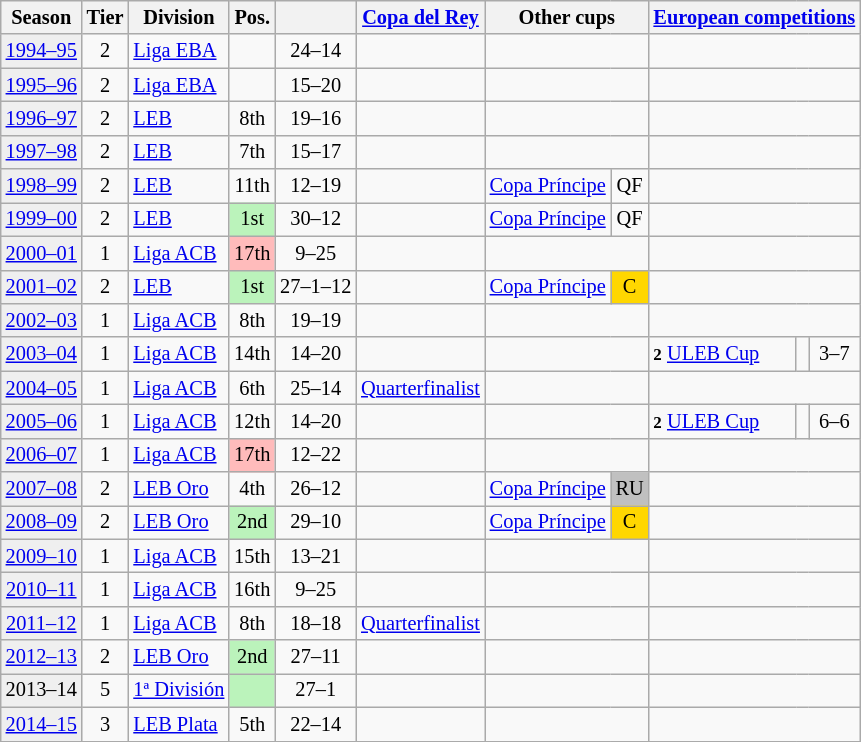<table class="wikitable" style="font-size:85%; text-align:center">
<tr>
<th>Season</th>
<th>Tier</th>
<th>Division</th>
<th>Pos.</th>
<th></th>
<th><a href='#'>Copa del Rey</a></th>
<th colspan=2>Other cups</th>
<th colspan=3><a href='#'>European competitions</a></th>
</tr>
<tr>
<td bgcolor=#efefef><a href='#'>1994–95</a></td>
<td>2</td>
<td align=left><a href='#'>Liga EBA</a></td>
<td></td>
<td>24–14</td>
<td></td>
<td colspan=2></td>
<td colspan=3></td>
</tr>
<tr>
<td bgcolor=#efefef><a href='#'>1995–96</a></td>
<td>2</td>
<td align=left><a href='#'>Liga EBA</a></td>
<td></td>
<td>15–20</td>
<td></td>
<td colspan=2></td>
<td colspan=3></td>
</tr>
<tr>
<td bgcolor=#efefef><a href='#'>1996–97</a></td>
<td>2</td>
<td align=left><a href='#'>LEB</a></td>
<td>8th</td>
<td>19–16</td>
<td></td>
<td colspan=2></td>
<td colspan=3></td>
</tr>
<tr>
<td bgcolor=#efefef><a href='#'>1997–98</a></td>
<td>2</td>
<td align=left><a href='#'>LEB</a></td>
<td>7th</td>
<td>15–17</td>
<td></td>
<td colspan=2></td>
<td colspan=3></td>
</tr>
<tr>
<td bgcolor=#efefef><a href='#'>1998–99</a></td>
<td>2</td>
<td align=left><a href='#'>LEB</a></td>
<td>11th</td>
<td>12–19</td>
<td></td>
<td align=left><a href='#'>Copa Príncipe</a></td>
<td>QF</td>
<td colspan=3></td>
</tr>
<tr>
<td bgcolor=#efefef><a href='#'>1999–00</a></td>
<td>2</td>
<td align=left><a href='#'>LEB</a></td>
<td bgcolor=#BBF3BB>1st</td>
<td>30–12</td>
<td></td>
<td align=left><a href='#'>Copa Príncipe</a></td>
<td>QF</td>
<td colspan=3></td>
</tr>
<tr>
<td bgcolor=#efefef><a href='#'>2000–01</a></td>
<td>1</td>
<td align=left><a href='#'>Liga ACB</a></td>
<td bgcolor=#FFBBBB>17th</td>
<td>9–25</td>
<td></td>
<td colspan=2></td>
<td colspan=3></td>
</tr>
<tr>
<td bgcolor=#efefef><a href='#'>2001–02</a></td>
<td>2</td>
<td align=left><a href='#'>LEB</a></td>
<td bgcolor=#BBF3BB>1st</td>
<td>27–1–12</td>
<td></td>
<td align=left><a href='#'>Copa Príncipe</a></td>
<td bgcolor=gold>C</td>
<td colspan=3></td>
</tr>
<tr>
<td bgcolor=#efefef><a href='#'>2002–03</a></td>
<td>1</td>
<td align=left><a href='#'>Liga ACB</a></td>
<td>8th</td>
<td>19–19</td>
<td></td>
<td colspan=2></td>
<td colspan=3></td>
</tr>
<tr>
<td bgcolor=#efefef><a href='#'>2003–04</a></td>
<td>1</td>
<td align=left><a href='#'>Liga ACB</a></td>
<td>14th</td>
<td>14–20</td>
<td></td>
<td colspan=2></td>
<td align=left><small><strong>2</strong></small> <a href='#'>ULEB Cup</a></td>
<td></td>
<td>3–7</td>
</tr>
<tr>
<td bgcolor=#efefef><a href='#'>2004–05</a></td>
<td>1</td>
<td align=left><a href='#'>Liga ACB</a></td>
<td>6th</td>
<td>25–14</td>
<td align=left><a href='#'>Quarterfinalist</a></td>
<td colspan=2></td>
<td colspan=3></td>
</tr>
<tr>
<td bgcolor=#efefef><a href='#'>2005–06</a></td>
<td>1</td>
<td align=left><a href='#'>Liga ACB</a></td>
<td>12th</td>
<td>14–20</td>
<td></td>
<td colspan=2></td>
<td align=left><small><strong>2</strong></small> <a href='#'>ULEB Cup</a></td>
<td></td>
<td>6–6</td>
</tr>
<tr>
<td bgcolor=#efefef><a href='#'>2006–07</a></td>
<td>1</td>
<td align=left><a href='#'>Liga ACB</a></td>
<td bgcolor=#FFBBBB>17th</td>
<td>12–22</td>
<td></td>
<td colspan=2></td>
<td colspan=3></td>
</tr>
<tr>
<td bgcolor=#efefef><a href='#'>2007–08</a></td>
<td>2</td>
<td align=left><a href='#'>LEB Oro</a></td>
<td>4th</td>
<td>26–12</td>
<td></td>
<td align=left><a href='#'>Copa Príncipe</a></td>
<td bgcolor=silver>RU</td>
<td colspan=3></td>
</tr>
<tr>
<td bgcolor=#efefef><a href='#'>2008–09</a></td>
<td>2</td>
<td align=left><a href='#'>LEB Oro</a></td>
<td bgcolor=#BBF3BB>2nd</td>
<td>29–10</td>
<td></td>
<td align=left><a href='#'>Copa Príncipe</a></td>
<td bgcolor=gold>C</td>
<td colspan=3></td>
</tr>
<tr>
<td bgcolor=#efefef><a href='#'>2009–10</a></td>
<td>1</td>
<td align=left><a href='#'>Liga ACB</a></td>
<td>15th</td>
<td>13–21</td>
<td></td>
<td colspan=2></td>
<td colspan=3></td>
</tr>
<tr>
<td bgcolor=#efefef><a href='#'>2010–11</a></td>
<td>1</td>
<td align=left><a href='#'>Liga ACB</a></td>
<td>16th</td>
<td>9–25</td>
<td></td>
<td colspan=2></td>
<td colspan=3></td>
</tr>
<tr>
<td bgcolor=#efefef><a href='#'>2011–12</a></td>
<td>1</td>
<td align=left><a href='#'>Liga ACB</a></td>
<td>8th</td>
<td>18–18</td>
<td align=left><a href='#'>Quarterfinalist</a></td>
<td colspan=2></td>
<td colspan=3></td>
</tr>
<tr>
<td bgcolor=#efefef><a href='#'>2012–13</a></td>
<td>2</td>
<td align=left><a href='#'>LEB Oro</a></td>
<td bgcolor=#BBF3BB>2nd</td>
<td>27–11</td>
<td></td>
<td colspan=2></td>
<td colspan=3></td>
</tr>
<tr>
<td bgcolor=#efefef>2013–14</td>
<td>5</td>
<td align=left><a href='#'>1ª División</a></td>
<td bgcolor=#BBF3BB></td>
<td>27–1</td>
<td></td>
<td colspan=2></td>
<td colspan=3></td>
</tr>
<tr>
<td bgcolor=#efefef><a href='#'>2014–15</a></td>
<td>3</td>
<td align=left><a href='#'>LEB Plata</a></td>
<td>5th</td>
<td>22–14</td>
<td></td>
<td colspan=2></td>
<td colspan=3></td>
</tr>
<tr>
</tr>
</table>
